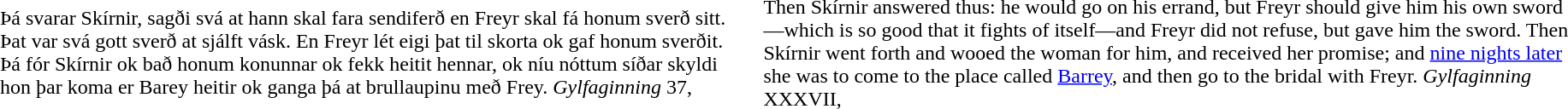<table>
<tr>
<td style="padding: 1pt 10pt;"><br>Þá svarar Skírnir, sagði svá at hann skal fara sendiferð en Freyr skal fá honum sverð sitt. Þat var svá gott sverð at sjálft vásk. En Freyr lét eigi þat til skorta ok gaf honum sverðit. Þá fór Skírnir ok bað honum konunnar ok fekk heitit hennar, ok níu nóttum síðar skyldi hon þar koma er Barey heitir ok ganga þá at brullaupinu með Frey. <em>Gylfaginning</em> 37, </td>
<td style="padding: 1pt 10pt;"><br>Then Skírnir answered thus: he would go on his errand, but Freyr should give him his own sword—which is so good that it fights of itself—and Freyr did not refuse, but gave him the sword. Then Skírnir went forth and wooed the woman for him, and received her promise; and <a href='#'>nine nights later</a> she was to come to the place called <a href='#'>Barrey</a>, and then go to the bridal with Freyr. <em>Gylfaginning</em> XXXVII, </td>
<td></td>
</tr>
</table>
